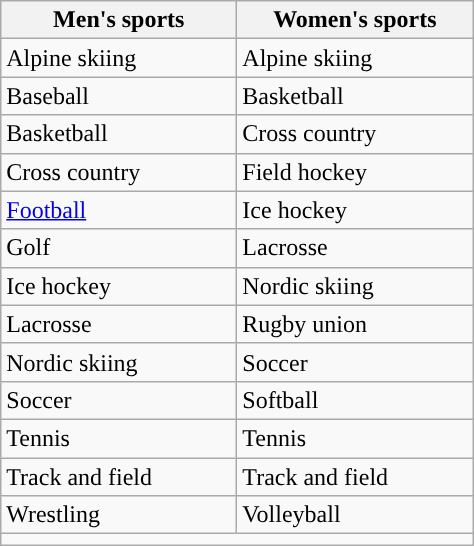<table class="wikitable"; style= "text-align: ">
<tr>
<th width=150px>Men's sports</th>
<th width=150px>Women's sports</th>
</tr>
<tr>
<td>Alpine skiing</td>
<td>Alpine skiing</td>
</tr>
<tr>
<td>Baseball</td>
<td>Basketball</td>
</tr>
<tr>
<td>Basketball</td>
<td>Cross country</td>
</tr>
<tr>
<td>Cross country</td>
<td>Field hockey</td>
</tr>
<tr>
<td><a href='#'>Football</a></td>
<td>Ice hockey</td>
</tr>
<tr>
<td>Golf</td>
<td>Lacrosse</td>
</tr>
<tr>
<td>Ice hockey</td>
<td>Nordic skiing</td>
</tr>
<tr>
<td>Lacrosse</td>
<td>Rugby union</td>
</tr>
<tr>
<td>Nordic skiing</td>
<td>Soccer</td>
</tr>
<tr>
<td>Soccer</td>
<td>Softball</td>
</tr>
<tr>
<td>Tennis</td>
<td>Tennis</td>
</tr>
<tr>
<td>Track and field</td>
<td>Track and field</td>
</tr>
<tr>
<td>Wrestling</td>
<td>Volleyball</td>
</tr>
<tr>
<td colspan=2></td>
</tr>
</table>
